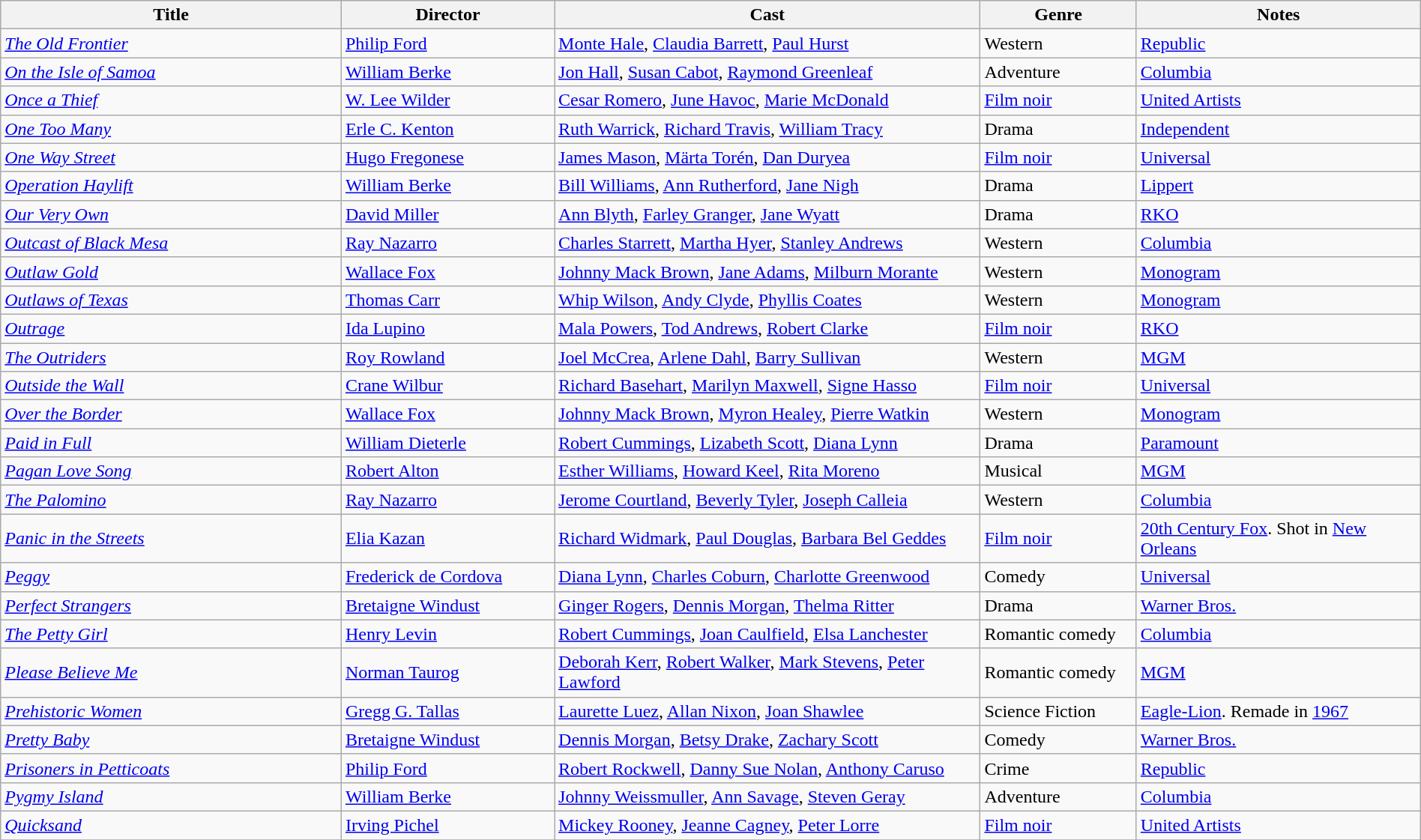<table class="wikitable" style="width:100%;">
<tr>
<th style="width:24%;">Title</th>
<th style="width:15%;">Director</th>
<th style="width:30%;">Cast</th>
<th style="width:11%;">Genre</th>
<th style="width:20%;">Notes</th>
</tr>
<tr>
<td><em><a href='#'>The Old Frontier</a></em></td>
<td><a href='#'>Philip Ford</a></td>
<td><a href='#'>Monte Hale</a>, <a href='#'>Claudia Barrett</a>, <a href='#'>Paul Hurst</a></td>
<td>Western</td>
<td><a href='#'>Republic</a></td>
</tr>
<tr>
<td><em><a href='#'>On the Isle of Samoa</a></em></td>
<td><a href='#'>William Berke</a></td>
<td><a href='#'>Jon Hall</a>, <a href='#'>Susan Cabot</a>, <a href='#'>Raymond Greenleaf</a></td>
<td>Adventure</td>
<td><a href='#'>Columbia</a></td>
</tr>
<tr>
<td><em><a href='#'>Once a Thief</a></em></td>
<td><a href='#'>W. Lee Wilder</a></td>
<td><a href='#'>Cesar Romero</a>, <a href='#'>June Havoc</a>, <a href='#'>Marie McDonald</a></td>
<td><a href='#'>Film noir</a></td>
<td><a href='#'>United Artists</a></td>
</tr>
<tr>
<td><em><a href='#'>One Too Many</a></em></td>
<td><a href='#'>Erle C. Kenton</a></td>
<td><a href='#'>Ruth Warrick</a>, <a href='#'>Richard Travis</a>, <a href='#'>William Tracy</a></td>
<td>Drama</td>
<td><a href='#'>Independent</a></td>
</tr>
<tr>
<td><em><a href='#'>One Way Street</a></em></td>
<td><a href='#'>Hugo Fregonese</a></td>
<td><a href='#'>James Mason</a>, <a href='#'>Märta Torén</a>, <a href='#'>Dan Duryea</a></td>
<td><a href='#'>Film noir</a></td>
<td><a href='#'>Universal</a></td>
</tr>
<tr>
<td><em><a href='#'>Operation Haylift</a></em></td>
<td><a href='#'>William Berke</a></td>
<td><a href='#'>Bill Williams</a>, <a href='#'>Ann Rutherford</a>, <a href='#'>Jane Nigh</a></td>
<td>Drama</td>
<td><a href='#'>Lippert</a></td>
</tr>
<tr>
<td><em><a href='#'>Our Very Own</a></em></td>
<td><a href='#'>David Miller</a></td>
<td><a href='#'>Ann Blyth</a>, <a href='#'>Farley Granger</a>, <a href='#'>Jane Wyatt</a></td>
<td>Drama</td>
<td><a href='#'>RKO</a></td>
</tr>
<tr>
<td><em><a href='#'>Outcast of Black Mesa</a></em></td>
<td><a href='#'>Ray Nazarro</a></td>
<td><a href='#'>Charles Starrett</a>, <a href='#'>Martha Hyer</a>, <a href='#'>Stanley Andrews</a></td>
<td>Western</td>
<td><a href='#'>Columbia</a></td>
</tr>
<tr>
<td><em><a href='#'>Outlaw Gold</a></em></td>
<td><a href='#'>Wallace Fox</a></td>
<td><a href='#'>Johnny Mack Brown</a>, <a href='#'>Jane Adams</a>, <a href='#'>Milburn Morante</a></td>
<td>Western</td>
<td><a href='#'>Monogram</a></td>
</tr>
<tr>
<td><em><a href='#'>Outlaws of Texas</a></em></td>
<td><a href='#'>Thomas Carr</a></td>
<td><a href='#'>Whip Wilson</a>, <a href='#'>Andy Clyde</a>, <a href='#'>Phyllis Coates</a></td>
<td>Western</td>
<td><a href='#'>Monogram</a></td>
</tr>
<tr>
<td><em><a href='#'>Outrage</a> </em></td>
<td><a href='#'>Ida Lupino</a></td>
<td><a href='#'>Mala Powers</a>, <a href='#'>Tod Andrews</a>, <a href='#'>Robert Clarke</a></td>
<td><a href='#'>Film noir</a></td>
<td><a href='#'>RKO</a></td>
</tr>
<tr>
<td><em><a href='#'>The Outriders</a></em></td>
<td><a href='#'>Roy Rowland</a></td>
<td><a href='#'>Joel McCrea</a>, <a href='#'>Arlene Dahl</a>, <a href='#'>Barry Sullivan</a></td>
<td>Western</td>
<td><a href='#'>MGM</a></td>
</tr>
<tr>
<td><em><a href='#'>Outside the Wall</a></em></td>
<td><a href='#'>Crane Wilbur</a></td>
<td><a href='#'>Richard Basehart</a>, <a href='#'>Marilyn Maxwell</a>, <a href='#'>Signe Hasso</a></td>
<td><a href='#'>Film noir</a></td>
<td><a href='#'>Universal</a></td>
</tr>
<tr>
<td><em><a href='#'>Over the Border</a></em></td>
<td><a href='#'>Wallace Fox</a></td>
<td><a href='#'>Johnny Mack Brown</a>, <a href='#'>Myron Healey</a>, <a href='#'>Pierre Watkin</a></td>
<td>Western</td>
<td><a href='#'>Monogram</a></td>
</tr>
<tr>
<td><em><a href='#'>Paid in Full</a></em></td>
<td><a href='#'>William Dieterle</a></td>
<td><a href='#'>Robert Cummings</a>, <a href='#'>Lizabeth Scott</a>, <a href='#'>Diana Lynn</a></td>
<td>Drama</td>
<td><a href='#'>Paramount</a></td>
</tr>
<tr>
<td><em><a href='#'>Pagan Love Song</a></em></td>
<td><a href='#'>Robert Alton</a></td>
<td><a href='#'>Esther Williams</a>, <a href='#'>Howard Keel</a>, <a href='#'>Rita Moreno</a></td>
<td>Musical</td>
<td><a href='#'>MGM</a></td>
</tr>
<tr>
<td><em><a href='#'>The Palomino</a></em></td>
<td><a href='#'>Ray Nazarro</a></td>
<td><a href='#'>Jerome Courtland</a>, <a href='#'>Beverly Tyler</a>, <a href='#'>Joseph Calleia</a></td>
<td>Western</td>
<td><a href='#'>Columbia</a></td>
</tr>
<tr>
<td><em><a href='#'>Panic in the Streets</a></em></td>
<td><a href='#'>Elia Kazan</a></td>
<td><a href='#'>Richard Widmark</a>, <a href='#'>Paul Douglas</a>, <a href='#'>Barbara Bel Geddes</a></td>
<td><a href='#'>Film noir</a></td>
<td><a href='#'>20th Century Fox</a>. Shot in <a href='#'>New Orleans</a></td>
</tr>
<tr>
<td><em><a href='#'>Peggy</a></em></td>
<td><a href='#'>Frederick de Cordova</a></td>
<td><a href='#'>Diana Lynn</a>, <a href='#'>Charles Coburn</a>, <a href='#'>Charlotte Greenwood</a></td>
<td>Comedy</td>
<td><a href='#'>Universal</a></td>
</tr>
<tr>
<td><em><a href='#'>Perfect Strangers</a></em></td>
<td><a href='#'>Bretaigne Windust</a></td>
<td><a href='#'>Ginger Rogers</a>, <a href='#'>Dennis Morgan</a>, <a href='#'>Thelma Ritter</a></td>
<td>Drama</td>
<td><a href='#'>Warner Bros.</a></td>
</tr>
<tr>
<td><em><a href='#'>The Petty Girl</a></em></td>
<td><a href='#'>Henry Levin</a></td>
<td><a href='#'>Robert Cummings</a>, <a href='#'>Joan Caulfield</a>, <a href='#'>Elsa Lanchester</a></td>
<td>Romantic comedy</td>
<td><a href='#'>Columbia</a></td>
</tr>
<tr>
<td><em><a href='#'>Please Believe Me</a></em></td>
<td><a href='#'>Norman Taurog</a></td>
<td><a href='#'>Deborah Kerr</a>, <a href='#'>Robert Walker</a>, <a href='#'>Mark Stevens</a>, <a href='#'>Peter Lawford</a></td>
<td>Romantic comedy</td>
<td><a href='#'>MGM</a></td>
</tr>
<tr>
<td><em><a href='#'>Prehistoric Women</a></em></td>
<td><a href='#'>Gregg G. Tallas</a></td>
<td><a href='#'>Laurette Luez</a>, <a href='#'>Allan Nixon</a>, <a href='#'>Joan Shawlee</a></td>
<td>Science Fiction</td>
<td><a href='#'>Eagle-Lion</a>. Remade in <a href='#'>1967</a></td>
</tr>
<tr>
<td><em><a href='#'>Pretty Baby</a></em></td>
<td><a href='#'>Bretaigne Windust</a></td>
<td><a href='#'>Dennis Morgan</a>, <a href='#'>Betsy Drake</a>, <a href='#'>Zachary Scott</a></td>
<td>Comedy</td>
<td><a href='#'>Warner Bros.</a></td>
</tr>
<tr>
<td><em><a href='#'>Prisoners in Petticoats</a></em></td>
<td><a href='#'>Philip Ford</a></td>
<td><a href='#'>Robert Rockwell</a>, <a href='#'>Danny Sue Nolan</a>, <a href='#'>Anthony Caruso</a></td>
<td>Crime</td>
<td><a href='#'>Republic</a></td>
</tr>
<tr>
<td><em><a href='#'>Pygmy Island</a></em></td>
<td><a href='#'>William Berke</a></td>
<td><a href='#'>Johnny Weissmuller</a>, <a href='#'>Ann Savage</a>, <a href='#'>Steven Geray</a></td>
<td>Adventure</td>
<td><a href='#'>Columbia</a></td>
</tr>
<tr>
<td><em><a href='#'>Quicksand</a></em></td>
<td><a href='#'>Irving Pichel</a></td>
<td><a href='#'>Mickey Rooney</a>, <a href='#'>Jeanne Cagney</a>, <a href='#'>Peter Lorre</a></td>
<td><a href='#'>Film noir</a></td>
<td><a href='#'>United Artists</a></td>
</tr>
<tr>
</tr>
</table>
